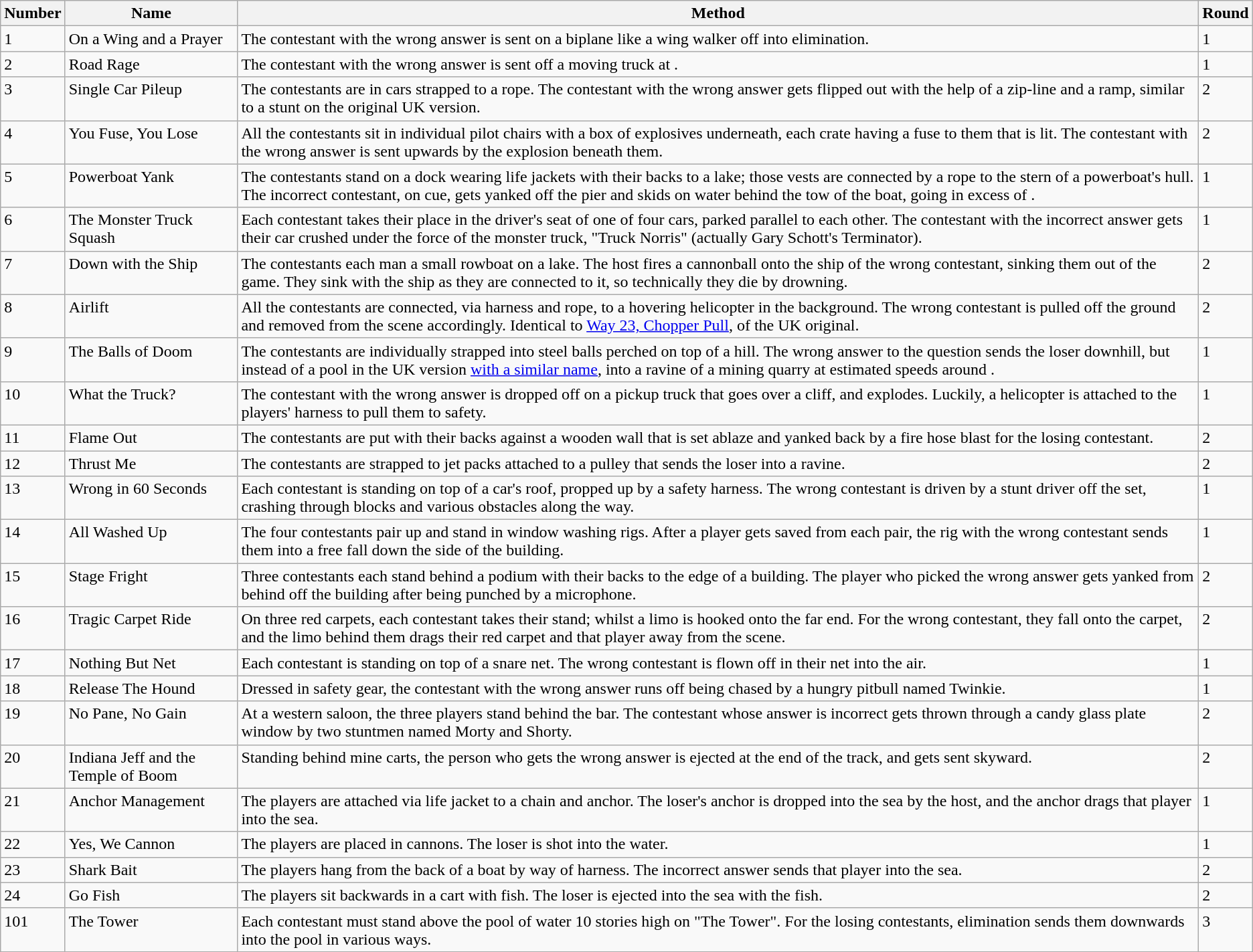<table class="wikitable">
<tr>
<th>Number</th>
<th>Name</th>
<th>Method</th>
<th>Round</th>
</tr>
<tr valign="top">
<td><span>1</span></td>
<td>On a Wing and a Prayer</td>
<td>The contestant with the wrong answer is sent on a biplane like a wing walker off into elimination.</td>
<td>1</td>
</tr>
<tr valign="top">
<td><span>2</span></td>
<td>Road Rage</td>
<td>The contestant with the wrong answer is sent off a moving truck at .</td>
<td>1</td>
</tr>
<tr valign="top">
<td><span>3</span></td>
<td>Single Car Pileup</td>
<td>The contestants are in cars strapped to a rope. The contestant with the wrong answer gets flipped out with the help of a zip-line and a ramp, similar to a stunt on the original UK version.</td>
<td>2</td>
</tr>
<tr valign="top">
<td><span>4</span></td>
<td>You Fuse, You Lose</td>
<td>All the contestants sit in individual pilot chairs with a box of explosives underneath, each crate having a fuse to them that is lit. The contestant with the wrong answer is sent upwards by the explosion beneath them.</td>
<td>2</td>
</tr>
<tr valign="top">
<td><span>5</span></td>
<td>Powerboat Yank</td>
<td>The contestants stand on a dock wearing life jackets with their backs to a lake; those vests are connected by a rope to the stern of a powerboat's hull. The incorrect contestant, on cue, gets yanked off the pier and skids on water behind the tow of the boat, going in excess of .</td>
<td>1</td>
</tr>
<tr valign="top">
<td><span>6</span></td>
<td>The Monster Truck Squash</td>
<td>Each contestant takes their place in the driver's seat of one of four cars, parked parallel to each other. The contestant with the incorrect answer gets their car crushed under the force of the monster truck, "Truck Norris" (actually Gary Schott's Terminator).</td>
<td>1</td>
</tr>
<tr valign="top">
<td><span>7</span></td>
<td>Down with the Ship</td>
<td>The contestants each man a small rowboat on a lake. The host fires a cannonball onto the ship of the wrong contestant, sinking them out of the game. They sink with the ship as they are connected to it, so technically they die by drowning.</td>
<td>2</td>
</tr>
<tr valign="top">
<td><span>8</span></td>
<td>Airlift</td>
<td>All the contestants are connected, via harness and rope, to a hovering helicopter in the background. The wrong contestant is pulled off the ground and removed from the scene accordingly. Identical to <a href='#'>Way 23, Chopper Pull</a>, of the UK original.</td>
<td>2</td>
</tr>
<tr valign="top">
<td><span>9</span></td>
<td>The Balls of Doom</td>
<td>The contestants are individually strapped into steel balls perched on top of a hill. The wrong answer to the question sends the loser downhill, but instead of a pool in the UK version <a href='#'>with a similar name</a>, into a ravine of a mining quarry at estimated speeds around .</td>
<td>1</td>
</tr>
<tr valign="top">
<td><span>10</span></td>
<td>What the Truck?</td>
<td>The contestant with the wrong answer is dropped off on a pickup truck that goes over a cliff, and explodes.  Luckily, a helicopter is attached to the players' harness to pull them to safety.</td>
<td>1</td>
</tr>
<tr valign="top">
<td><span>11</span></td>
<td>Flame Out</td>
<td>The contestants are put with their backs against a wooden wall that is set ablaze and yanked back by a fire hose blast for the losing contestant.</td>
<td>2</td>
</tr>
<tr valign="top">
<td><span>12</span></td>
<td>Thrust Me</td>
<td>The contestants are strapped to jet packs attached to a pulley that sends the loser into a ravine.</td>
<td>2</td>
</tr>
<tr valign="top">
<td><span>13</span></td>
<td>Wrong in 60 Seconds</td>
<td>Each contestant is standing on top of a car's roof, propped up by a safety harness. The wrong contestant is driven by a stunt driver off the set, crashing through blocks and various obstacles along the way.</td>
<td>1</td>
</tr>
<tr valign="top">
<td><span>14</span></td>
<td>All Washed Up</td>
<td>The four contestants pair up and stand in window washing rigs. After a player gets saved from each pair, the rig with the wrong contestant sends them into a free fall down the side of the building.</td>
<td>1</td>
</tr>
<tr valign="top">
<td><span>15</span></td>
<td>Stage Fright</td>
<td>Three contestants each stand behind a podium with their backs to the edge of a building. The player who picked the wrong answer gets yanked from behind off the building after being punched by a microphone.</td>
<td>2</td>
</tr>
<tr valign="top">
<td><span>16</span></td>
<td>Tragic Carpet Ride</td>
<td>On three red carpets, each contestant takes their stand; whilst a limo is hooked onto the far end. For the wrong contestant, they fall onto the carpet, and the limo behind them drags their red carpet and that player away from the scene.</td>
<td>2</td>
</tr>
<tr valign="top">
<td><span>17</span></td>
<td>Nothing But Net</td>
<td>Each contestant is standing on top of a snare net. The wrong contestant is flown off in their net  into the air.</td>
<td>1</td>
</tr>
<tr valign="top">
<td><span>18</span></td>
<td>Release The Hound</td>
<td>Dressed in safety gear, the contestant with the wrong answer runs off being chased by a hungry pitbull named Twinkie.</td>
<td>1</td>
</tr>
<tr valign="top">
<td><span>19</span></td>
<td>No Pane, No Gain</td>
<td>At a western saloon, the three players stand behind the bar.  The contestant whose answer is incorrect gets thrown through a candy glass plate window by two stuntmen named Morty and Shorty.</td>
<td>2</td>
</tr>
<tr valign="top">
<td><span>20</span></td>
<td>Indiana Jeff and the Temple of Boom</td>
<td>Standing behind mine carts, the person who gets the wrong answer is ejected at the end of the track, and gets sent skyward.</td>
<td>2</td>
</tr>
<tr valign="top">
<td><span>21</span></td>
<td>Anchor Management</td>
<td>The players are attached via life jacket to a chain and anchor.  The loser's anchor is dropped into the sea by the host, and the anchor drags that player into the sea.</td>
<td>1</td>
</tr>
<tr valign="top">
<td><span>22</span></td>
<td>Yes, We Cannon</td>
<td>The players are placed in cannons.  The loser is shot into the water.</td>
<td>1</td>
</tr>
<tr valign="top">
<td><span>23</span></td>
<td>Shark Bait</td>
<td>The players hang from the back of a boat by way of harness. The incorrect answer sends that player into the sea.</td>
<td>2</td>
</tr>
<tr valign="top">
<td><span>24</span></td>
<td>Go Fish</td>
<td>The players sit backwards in a cart with fish.  The loser is ejected into the sea with the fish.</td>
<td>2</td>
</tr>
<tr valign="top">
<td><span>101</span></td>
<td>The Tower</td>
<td>Each contestant must stand above the pool of water 10 stories high on "The Tower". For the losing contestants, elimination sends them downwards into the pool in various ways.</td>
<td>3</td>
</tr>
<tr valign="top">
</tr>
</table>
